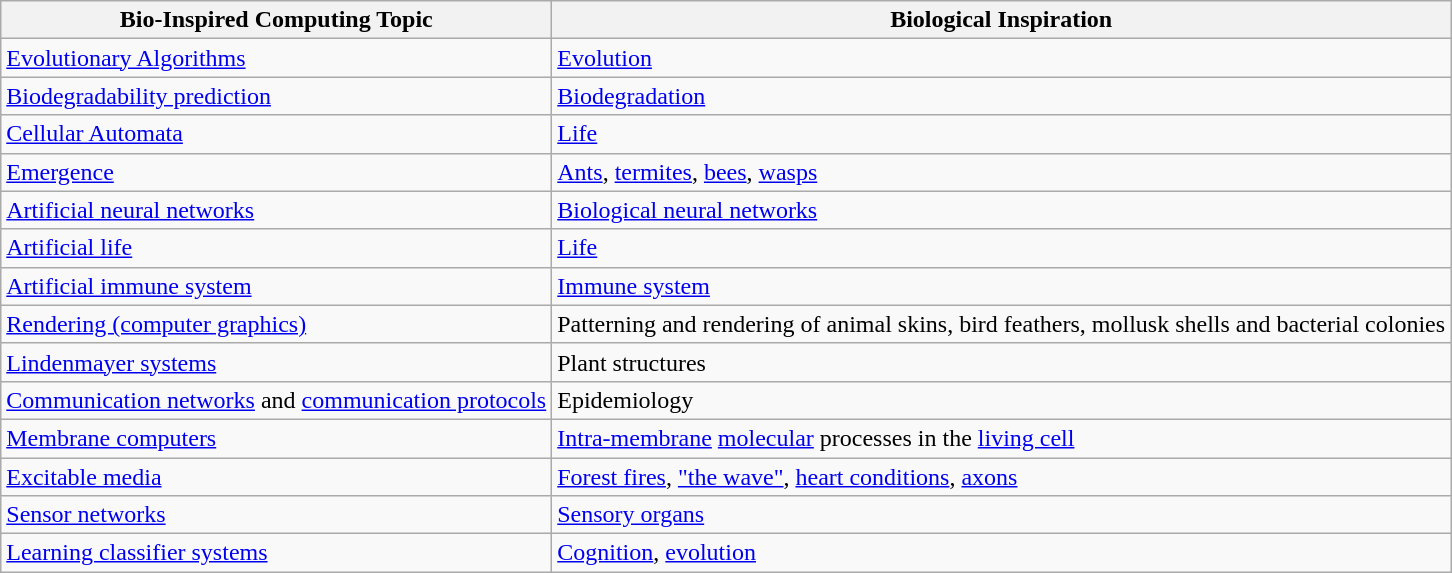<table class="wikitable">
<tr>
<th>Bio-Inspired Computing Topic</th>
<th>Biological Inspiration</th>
</tr>
<tr>
<td><a href='#'>Evolutionary Algorithms</a></td>
<td><a href='#'>Evolution</a></td>
</tr>
<tr>
<td><a href='#'>Biodegradability prediction</a></td>
<td><a href='#'>Biodegradation</a></td>
</tr>
<tr>
<td><a href='#'>Cellular Automata</a></td>
<td><a href='#'>Life</a></td>
</tr>
<tr>
<td><a href='#'>Emergence</a></td>
<td><a href='#'>Ants</a>, <a href='#'>termites</a>, <a href='#'>bees</a>, <a href='#'>wasps</a></td>
</tr>
<tr>
<td><a href='#'>Artificial neural networks</a></td>
<td><a href='#'>Biological neural networks</a></td>
</tr>
<tr>
<td><a href='#'>Artificial life</a></td>
<td><a href='#'>Life</a></td>
</tr>
<tr>
<td><a href='#'>Artificial immune system</a></td>
<td><a href='#'>Immune system</a></td>
</tr>
<tr>
<td><a href='#'>Rendering (computer graphics)</a></td>
<td>Patterning and rendering of animal skins, bird feathers, mollusk shells and bacterial colonies</td>
</tr>
<tr>
<td><a href='#'>Lindenmayer systems</a></td>
<td>Plant structures</td>
</tr>
<tr>
<td><a href='#'>Communication networks</a> and <a href='#'>communication protocols</a></td>
<td>Epidemiology</td>
</tr>
<tr>
<td><a href='#'>Membrane computers</a></td>
<td><a href='#'>Intra-membrane</a> <a href='#'>molecular</a> processes in the <a href='#'>living cell</a></td>
</tr>
<tr>
<td><a href='#'>Excitable media</a></td>
<td><a href='#'>Forest fires</a>, <a href='#'>"the wave"</a>, <a href='#'>heart conditions</a>, <a href='#'>axons</a></td>
</tr>
<tr>
<td><a href='#'>Sensor networks</a></td>
<td><a href='#'>Sensory organs</a></td>
</tr>
<tr>
<td><a href='#'>Learning classifier systems</a></td>
<td><a href='#'>Cognition</a>, <a href='#'>evolution</a></td>
</tr>
</table>
